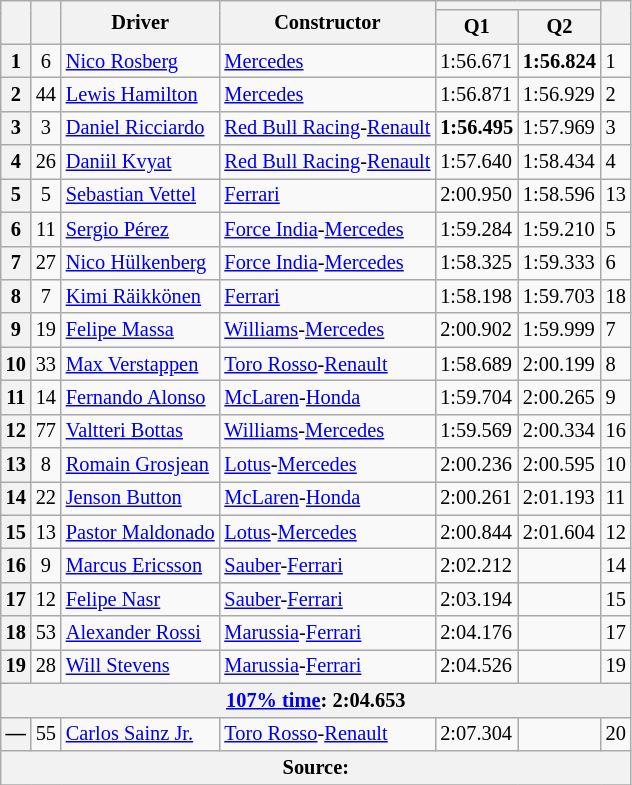<table class="wikitable sortable" style="font-size: 85%;">
<tr>
<th rowspan="2"></th>
<th rowspan="2"></th>
<th rowspan="2">Driver</th>
<th rowspan="2">Constructor</th>
<th colspan="2"></th>
<th rowspan="2"></th>
</tr>
<tr>
<th>Q1</th>
<th>Q2</th>
</tr>
<tr>
<th>1</th>
<td align="center">6</td>
<td> <a href='#'>Nico Rosberg</a></td>
<td><a href='#'>Mercedes</a></td>
<td>1:56.671</td>
<td><strong>1:56.824</strong></td>
<td>1</td>
</tr>
<tr>
<th>2</th>
<td align="center">44</td>
<td> <a href='#'>Lewis Hamilton</a></td>
<td><a href='#'>Mercedes</a></td>
<td>1:56.871</td>
<td>1:56.929</td>
<td>2</td>
</tr>
<tr>
<th>3</th>
<td align="center">3</td>
<td> <a href='#'>Daniel Ricciardo</a></td>
<td><a href='#'>Red Bull Racing</a>-<a href='#'>Renault</a></td>
<td><strong>1:56.495</strong></td>
<td>1:57.969</td>
<td>3</td>
</tr>
<tr>
<th>4</th>
<td align="center">26</td>
<td> <a href='#'>Daniil Kvyat</a></td>
<td><a href='#'>Red Bull Racing</a>-<a href='#'>Renault</a></td>
<td>1:57.640</td>
<td>1:58.434</td>
<td>4</td>
</tr>
<tr>
<th>5</th>
<td align="center">5</td>
<td> <a href='#'>Sebastian Vettel</a></td>
<td><a href='#'>Ferrari</a></td>
<td>2:00.950</td>
<td>1:58.596</td>
<td>13</td>
</tr>
<tr>
<th>6</th>
<td align="center">11</td>
<td> <a href='#'>Sergio Pérez</a></td>
<td><a href='#'>Force India</a>-<a href='#'>Mercedes</a></td>
<td>1:59.284</td>
<td>1:59.210</td>
<td>5</td>
</tr>
<tr>
<th>7</th>
<td align="center">27</td>
<td> <a href='#'>Nico Hülkenberg</a></td>
<td><a href='#'>Force India</a>-<a href='#'>Mercedes</a></td>
<td>1:58.325</td>
<td>1:59.333</td>
<td>6</td>
</tr>
<tr>
<th>8</th>
<td align="center">7</td>
<td> <a href='#'>Kimi Räikkönen</a></td>
<td><a href='#'>Ferrari</a></td>
<td>1:58.198</td>
<td>1:59.703</td>
<td>18</td>
</tr>
<tr>
<th>9</th>
<td align="center">19</td>
<td> <a href='#'>Felipe Massa</a></td>
<td><a href='#'>Williams</a>-<a href='#'>Mercedes</a></td>
<td>2:00.902</td>
<td>1:59.999</td>
<td>7</td>
</tr>
<tr>
<th>10</th>
<td align="center">33</td>
<td> <a href='#'>Max Verstappen</a></td>
<td><a href='#'>Toro Rosso</a>-<a href='#'>Renault</a></td>
<td>1:58.689</td>
<td>2:00.199</td>
<td>8</td>
</tr>
<tr>
<th>11</th>
<td align="center">14</td>
<td> <a href='#'>Fernando Alonso</a></td>
<td><a href='#'>McLaren</a>-<a href='#'>Honda</a></td>
<td>1:59.704</td>
<td>2:00.265</td>
<td>9</td>
</tr>
<tr>
<th>12</th>
<td align="center">77</td>
<td> <a href='#'>Valtteri Bottas</a></td>
<td><a href='#'>Williams</a>-<a href='#'>Mercedes</a></td>
<td>1:59.569</td>
<td>2:00.334</td>
<td>16</td>
</tr>
<tr>
<th>13</th>
<td align="center">8</td>
<td> <a href='#'>Romain Grosjean</a></td>
<td><a href='#'>Lotus</a>-<a href='#'>Mercedes</a></td>
<td>2:00.236</td>
<td>2:00.595</td>
<td>10</td>
</tr>
<tr>
<th>14</th>
<td align="center">22</td>
<td> <a href='#'>Jenson Button</a></td>
<td><a href='#'>McLaren</a>-<a href='#'>Honda</a></td>
<td>2:00.261</td>
<td>2:01.193</td>
<td>11</td>
</tr>
<tr>
<th>15</th>
<td align="center">13</td>
<td> <a href='#'>Pastor Maldonado</a></td>
<td><a href='#'>Lotus</a>-<a href='#'>Mercedes</a></td>
<td>2:00.844</td>
<td>2:01.604</td>
<td>12</td>
</tr>
<tr>
<th>16</th>
<td align="center">9</td>
<td> <a href='#'>Marcus Ericsson</a></td>
<td><a href='#'>Sauber</a>-<a href='#'>Ferrari</a></td>
<td>2:02.212</td>
<td></td>
<td>14</td>
</tr>
<tr>
<th>17</th>
<td align="center">12</td>
<td> <a href='#'>Felipe Nasr</a></td>
<td><a href='#'>Sauber</a>-<a href='#'>Ferrari</a></td>
<td>2:03.194</td>
<td></td>
<td>15</td>
</tr>
<tr>
<th>18</th>
<td align="center">53</td>
<td> <a href='#'>Alexander Rossi</a></td>
<td><a href='#'>Marussia</a>-<a href='#'>Ferrari</a></td>
<td>2:04.176</td>
<td></td>
<td>17</td>
</tr>
<tr>
<th>19</th>
<td align="center">28</td>
<td> <a href='#'>Will Stevens</a></td>
<td><a href='#'>Marussia</a>-<a href='#'>Ferrari</a></td>
<td>2:04.526</td>
<td></td>
<td>19</td>
</tr>
<tr>
<th colspan="8"><a href='#'>107% time</a>: 2:04.653</th>
</tr>
<tr>
<th>—</th>
<td align="center">55</td>
<td> <a href='#'>Carlos Sainz Jr.</a></td>
<td><a href='#'>Toro Rosso</a>-<a href='#'>Renault</a></td>
<td>2:07.304</td>
<td></td>
<td>20</td>
</tr>
<tr>
<th colspan=8>Source:</th>
</tr>
<tr>
</tr>
</table>
